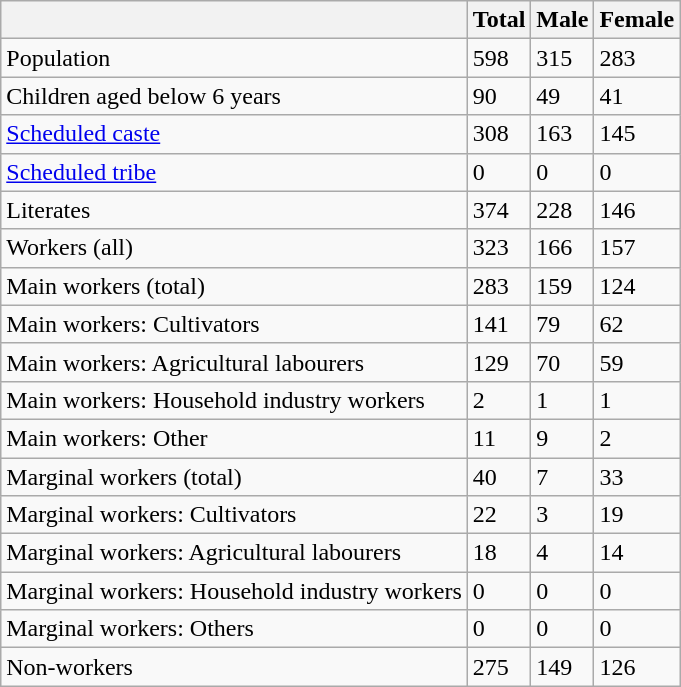<table class="wikitable sortable">
<tr>
<th></th>
<th>Total</th>
<th>Male</th>
<th>Female</th>
</tr>
<tr>
<td>Population</td>
<td>598</td>
<td>315</td>
<td>283</td>
</tr>
<tr>
<td>Children aged below 6 years</td>
<td>90</td>
<td>49</td>
<td>41</td>
</tr>
<tr>
<td><a href='#'>Scheduled caste</a></td>
<td>308</td>
<td>163</td>
<td>145</td>
</tr>
<tr>
<td><a href='#'>Scheduled tribe</a></td>
<td>0</td>
<td>0</td>
<td>0</td>
</tr>
<tr>
<td>Literates</td>
<td>374</td>
<td>228</td>
<td>146</td>
</tr>
<tr>
<td>Workers (all)</td>
<td>323</td>
<td>166</td>
<td>157</td>
</tr>
<tr>
<td>Main workers (total)</td>
<td>283</td>
<td>159</td>
<td>124</td>
</tr>
<tr>
<td>Main workers: Cultivators</td>
<td>141</td>
<td>79</td>
<td>62</td>
</tr>
<tr>
<td>Main workers: Agricultural labourers</td>
<td>129</td>
<td>70</td>
<td>59</td>
</tr>
<tr>
<td>Main workers: Household industry workers</td>
<td>2</td>
<td>1</td>
<td>1</td>
</tr>
<tr>
<td>Main workers: Other</td>
<td>11</td>
<td>9</td>
<td>2</td>
</tr>
<tr>
<td>Marginal workers (total)</td>
<td>40</td>
<td>7</td>
<td>33</td>
</tr>
<tr>
<td>Marginal workers: Cultivators</td>
<td>22</td>
<td>3</td>
<td>19</td>
</tr>
<tr>
<td>Marginal workers: Agricultural labourers</td>
<td>18</td>
<td>4</td>
<td>14</td>
</tr>
<tr>
<td>Marginal workers: Household industry workers</td>
<td>0</td>
<td>0</td>
<td>0</td>
</tr>
<tr>
<td>Marginal workers: Others</td>
<td>0</td>
<td>0</td>
<td>0</td>
</tr>
<tr>
<td>Non-workers</td>
<td>275</td>
<td>149</td>
<td>126</td>
</tr>
</table>
